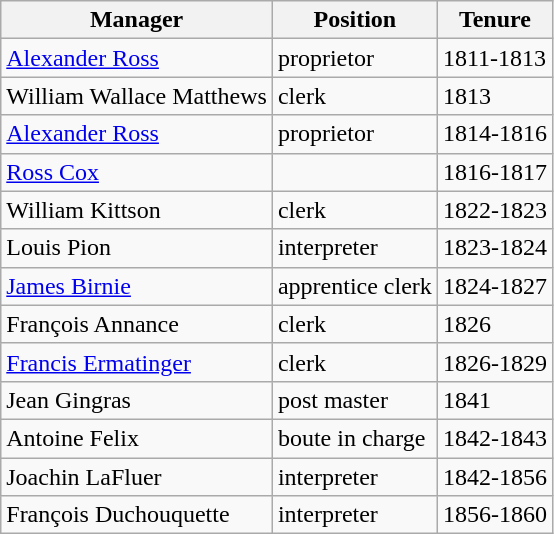<table class="wikitable">
<tr>
<th>Manager</th>
<th>Position</th>
<th>Tenure</th>
</tr>
<tr>
<td><a href='#'>Alexander Ross</a></td>
<td>proprietor</td>
<td>1811-1813</td>
</tr>
<tr>
<td>William Wallace Matthews</td>
<td>clerk</td>
<td>1813</td>
</tr>
<tr>
<td><a href='#'>Alexander Ross</a></td>
<td>proprietor</td>
<td>1814-1816</td>
</tr>
<tr>
<td><a href='#'>Ross Cox</a></td>
<td></td>
<td>1816-1817</td>
</tr>
<tr>
<td>William Kittson</td>
<td>clerk</td>
<td>1822-1823</td>
</tr>
<tr>
<td>Louis Pion</td>
<td>interpreter</td>
<td>1823-1824</td>
</tr>
<tr>
<td><a href='#'>James Birnie</a></td>
<td>apprentice clerk</td>
<td>1824-1827</td>
</tr>
<tr>
<td>François Annance</td>
<td>clerk</td>
<td>1826</td>
</tr>
<tr>
<td><a href='#'>Francis Ermatinger</a></td>
<td>clerk</td>
<td>1826-1829</td>
</tr>
<tr>
<td>Jean Gingras</td>
<td>post master</td>
<td>1841</td>
</tr>
<tr>
<td>Antoine Felix</td>
<td>boute in charge</td>
<td>1842-1843</td>
</tr>
<tr>
<td>Joachin LaFluer</td>
<td>interpreter</td>
<td>1842-1856</td>
</tr>
<tr>
<td>François Duchouquette</td>
<td>interpreter</td>
<td>1856-1860</td>
</tr>
</table>
